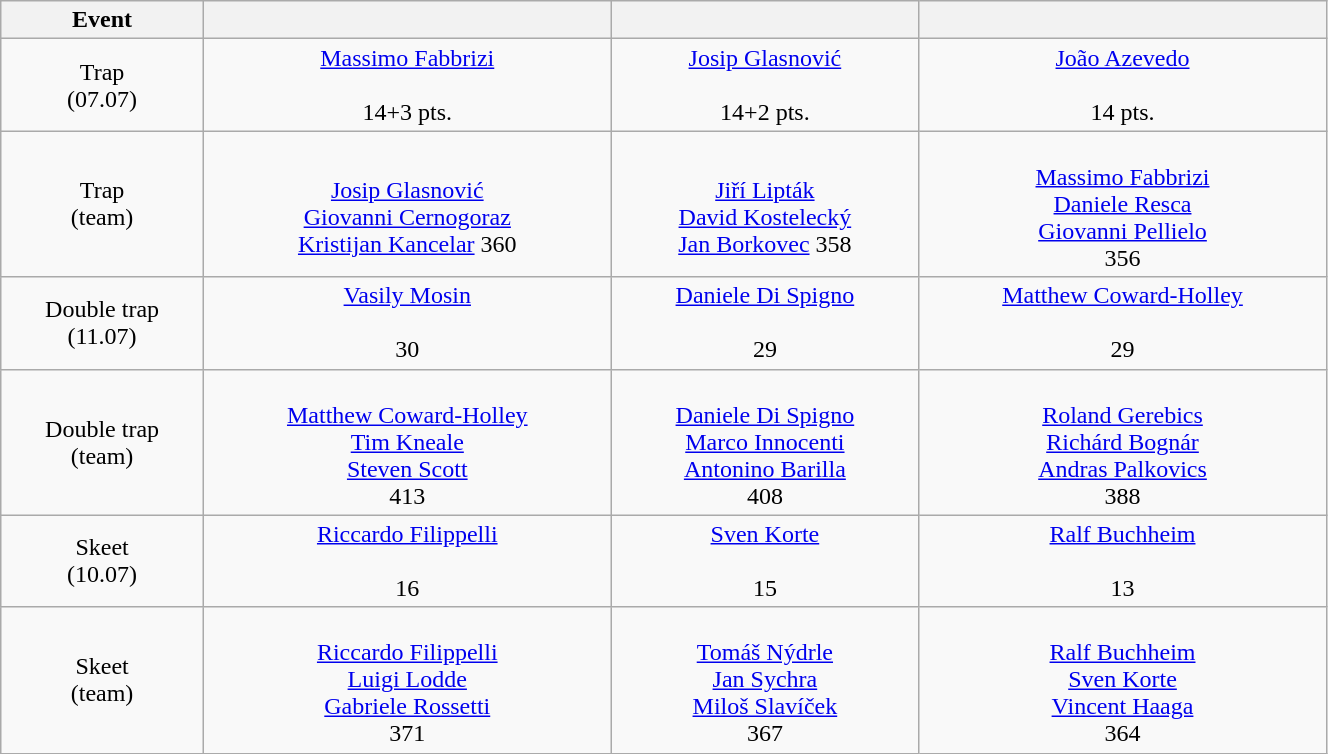<table class="wikitable" width=70% style="font-size:100%; text-align:center;">
<tr>
<th>Event</th>
<th></th>
<th></th>
<th></th>
</tr>
<tr>
<td>Trap <br> (07.07)</td>
<td><a href='#'>Massimo Fabbrizi</a> <br>  <br> 14+3 pts.</td>
<td><a href='#'>Josip Glasnović</a> <br>  <br> 14+2 pts.</td>
<td><a href='#'>João Azevedo</a> <br>  <br> 14 pts.</td>
</tr>
<tr>
<td>Trap <br> (team)</td>
<td> <br><a href='#'>Josip Glasnović</a><br><a href='#'>Giovanni Cernogoraz</a><br><a href='#'>Kristijan Kancelar</a> 360</td>
<td> <br><a href='#'>Jiří Lipták</a><br><a href='#'>David Kostelecký</a><br><a href='#'>Jan Borkovec</a> 358</td>
<td> <br><a href='#'>Massimo Fabbrizi</a><br><a href='#'>Daniele Resca</a><br><a href='#'>Giovanni Pellielo</a><br> 356</td>
</tr>
<tr>
<td>Double trap <br> (11.07)</td>
<td><a href='#'>Vasily Mosin</a> <br>  <br> 30</td>
<td><a href='#'>Daniele Di Spigno</a> <br>  <br> 29</td>
<td><a href='#'>Matthew Coward-Holley</a> <br>  <br> 29</td>
</tr>
<tr>
<td>Double trap <br> (team)</td>
<td> <br><a href='#'>Matthew Coward-Holley</a><br><a href='#'>Tim Kneale</a><br><a href='#'>Steven Scott</a><br> 413</td>
<td>  <br><a href='#'>Daniele Di Spigno</a><br><a href='#'>Marco Innocenti</a><br><a href='#'>Antonino Barilla</a><br> 408</td>
<td> <br><a href='#'>Roland Gerebics</a><br><a href='#'>Richárd Bognár</a><br><a href='#'>Andras Palkovics</a><br> 388</td>
</tr>
<tr>
<td>Skeet <br> (10.07)</td>
<td><a href='#'>Riccardo Filippelli</a> <br>  <br> 16</td>
<td><a href='#'>Sven Korte</a> <br>  <br> 15</td>
<td><a href='#'>Ralf Buchheim</a> <br>  <br> 13</td>
</tr>
<tr>
<td>Skeet <br> (team)</td>
<td> <br> <a href='#'>Riccardo Filippelli</a><br><a href='#'>Luigi Lodde</a><br><a href='#'>Gabriele Rossetti</a><br> 371</td>
<td> <br> <a href='#'>Tomáš Nýdrle</a><br><a href='#'>Jan Sychra</a><br><a href='#'>Miloš Slavíček</a><br> 367</td>
<td> <br> <a href='#'>Ralf Buchheim</a><br><a href='#'>Sven Korte</a><br><a href='#'>Vincent Haaga</a><br> 364</td>
</tr>
</table>
